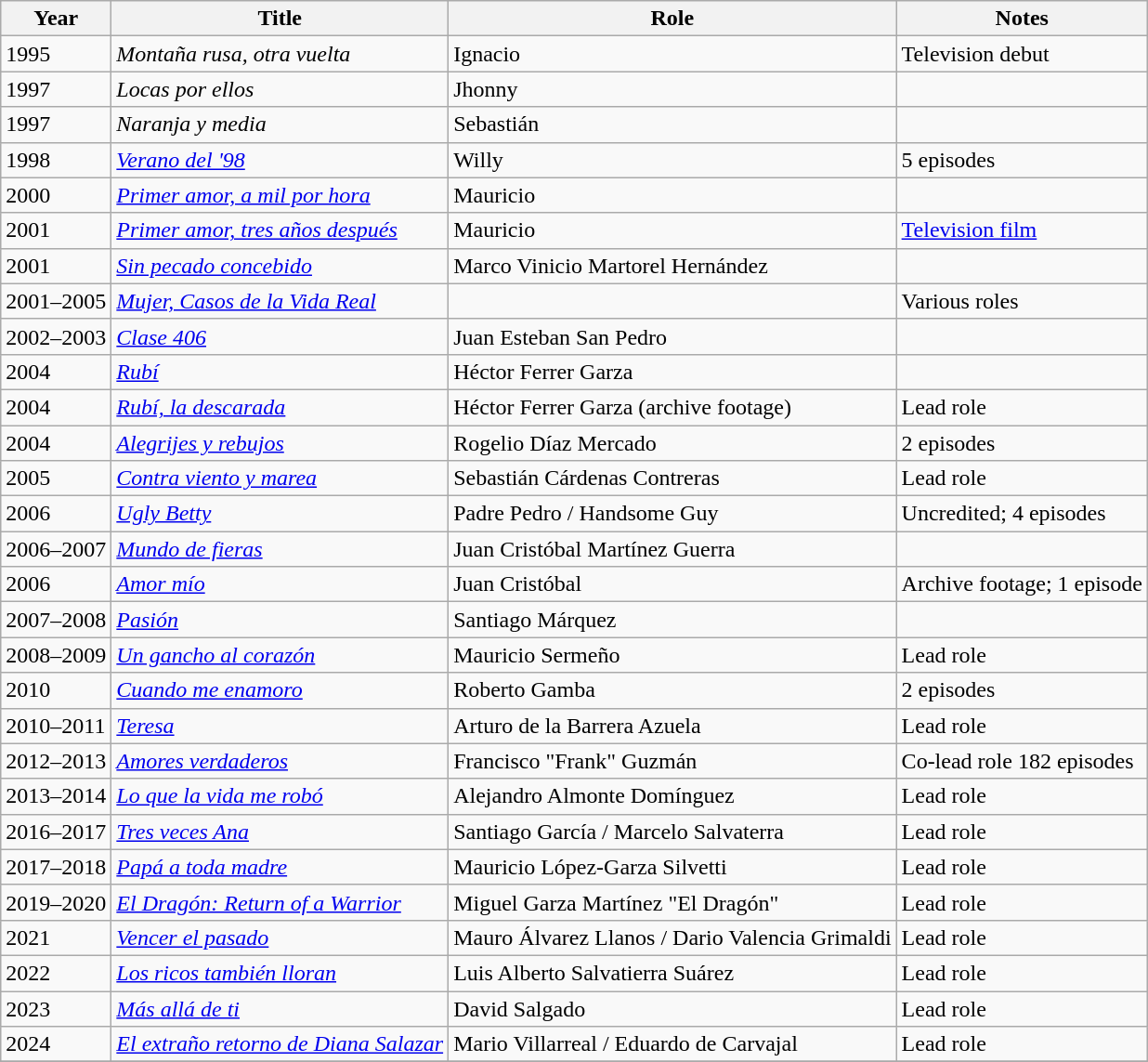<table class="wikitable sortable">
<tr>
<th>Year</th>
<th>Title</th>
<th>Role</th>
<th>Notes</th>
</tr>
<tr>
<td>1995</td>
<td><em>Montaña rusa, otra vuelta</em></td>
<td>Ignacio</td>
<td>Television debut</td>
</tr>
<tr>
<td>1997</td>
<td><em>Locas por ellos</em></td>
<td>Jhonny</td>
<td></td>
</tr>
<tr>
<td>1997</td>
<td><em>Naranja y media</em></td>
<td>Sebastián</td>
<td></td>
</tr>
<tr>
<td>1998</td>
<td><em><a href='#'>Verano del '98</a></em></td>
<td>Willy</td>
<td>5 episodes</td>
</tr>
<tr>
<td>2000</td>
<td><em><a href='#'>Primer amor, a mil por hora</a></em></td>
<td>Mauricio</td>
<td></td>
</tr>
<tr>
<td>2001</td>
<td><em><a href='#'>Primer amor, tres años después</a></em></td>
<td>Mauricio</td>
<td><a href='#'>Television film</a></td>
</tr>
<tr>
<td>2001</td>
<td><em><a href='#'>Sin pecado concebido</a></em></td>
<td>Marco Vinicio Martorel Hernández</td>
<td></td>
</tr>
<tr>
<td>2001–2005</td>
<td><em><a href='#'>Mujer, Casos de la Vida Real</a></em></td>
<td></td>
<td>Various roles</td>
</tr>
<tr>
<td>2002–2003</td>
<td><em><a href='#'>Clase 406</a></em></td>
<td>Juan Esteban San Pedro</td>
<td></td>
</tr>
<tr>
<td>2004</td>
<td><em><a href='#'>Rubí</a></em></td>
<td>Héctor Ferrer Garza</td>
<td></td>
</tr>
<tr>
<td>2004</td>
<td><em><a href='#'>Rubí, la descarada</a></em></td>
<td>Héctor Ferrer Garza (archive footage)</td>
<td>Lead role</td>
</tr>
<tr>
<td>2004</td>
<td><em><a href='#'>Alegrijes y rebujos</a></em></td>
<td>Rogelio Díaz Mercado</td>
<td>2 episodes</td>
</tr>
<tr>
<td>2005</td>
<td><em><a href='#'>Contra viento y marea</a></em></td>
<td>Sebastián Cárdenas Contreras</td>
<td>Lead role</td>
</tr>
<tr>
<td>2006</td>
<td><em><a href='#'>Ugly Betty</a></em></td>
<td>Padre Pedro / Handsome Guy</td>
<td>Uncredited; 4 episodes</td>
</tr>
<tr>
<td>2006–2007</td>
<td><em><a href='#'>Mundo de fieras</a></em></td>
<td>Juan Cristóbal Martínez Guerra</td>
<td></td>
</tr>
<tr>
<td>2006</td>
<td><em><a href='#'>Amor mío</a></em></td>
<td>Juan Cristóbal</td>
<td>Archive footage; 1 episode</td>
</tr>
<tr>
<td>2007–2008</td>
<td><em><a href='#'>Pasión</a></em></td>
<td>Santiago Márquez</td>
<td></td>
</tr>
<tr>
<td>2008–2009</td>
<td><em><a href='#'>Un gancho al corazón</a></em></td>
<td>Mauricio Sermeño</td>
<td>Lead role</td>
</tr>
<tr>
<td>2010</td>
<td><em><a href='#'>Cuando me enamoro</a></em></td>
<td>Roberto Gamba</td>
<td>2 episodes</td>
</tr>
<tr>
<td>2010–2011</td>
<td><em><a href='#'>Teresa</a></em></td>
<td>Arturo de la Barrera Azuela</td>
<td>Lead role</td>
</tr>
<tr>
<td>2012–2013</td>
<td><em><a href='#'>Amores verdaderos</a></em></td>
<td>Francisco "Frank" Guzmán</td>
<td>Co-lead role 182 episodes</td>
</tr>
<tr>
<td>2013–2014</td>
<td><em><a href='#'>Lo que la vida me robó</a></em></td>
<td>Alejandro Almonte Domínguez</td>
<td>Lead role</td>
</tr>
<tr>
<td>2016–2017</td>
<td><em><a href='#'>Tres veces Ana</a></em></td>
<td>Santiago García / Marcelo Salvaterra</td>
<td>Lead role</td>
</tr>
<tr>
<td>2017–2018</td>
<td><em><a href='#'>Papá a toda madre</a></em></td>
<td>Mauricio López-Garza Silvetti</td>
<td>Lead role</td>
</tr>
<tr>
<td>2019–2020</td>
<td><em><a href='#'>El Dragón: Return of a Warrior</a></em></td>
<td>Miguel Garza Martínez "El Dragón"</td>
<td>Lead role</td>
</tr>
<tr>
<td>2021</td>
<td><em><a href='#'>Vencer el pasado</a></em></td>
<td>Mauro Álvarez Llanos / Dario Valencia Grimaldi</td>
<td>Lead role</td>
</tr>
<tr>
<td>2022</td>
<td><em><a href='#'>Los ricos también lloran</a></em></td>
<td>Luis Alberto Salvatierra Suárez</td>
<td>Lead role</td>
</tr>
<tr>
<td>2023</td>
<td><em><a href='#'>Más allá de ti</a></em></td>
<td>David Salgado</td>
<td>Lead role</td>
</tr>
<tr>
<td>2024</td>
<td><em><a href='#'>El extraño retorno de Diana Salazar</a></em></td>
<td>Mario Villarreal / Eduardo de Carvajal</td>
<td>Lead role</td>
</tr>
<tr>
</tr>
</table>
